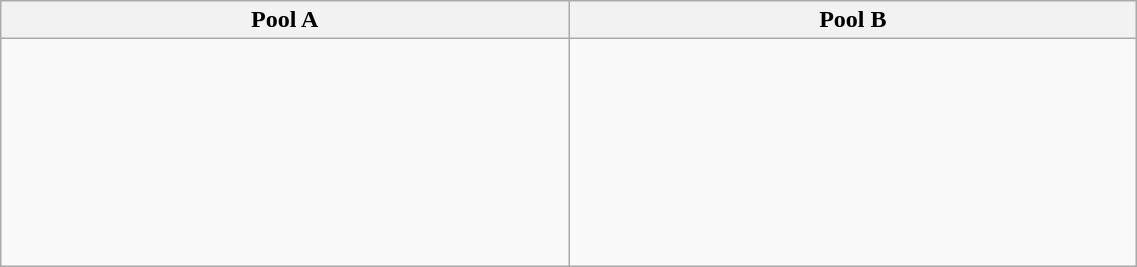<table class="wikitable" style="width:60%;">
<tr>
<th width=20%>Pool A</th>
<th width=20%>Pool B</th>
</tr>
<tr>
<td><br> <br>
 <br>
 <br>
 <br>
 <br>
 <br>
 <br></td>
<td><br> <br>
 <br>
 <br>
 <br>
 <br>
 <br></td>
</tr>
</table>
